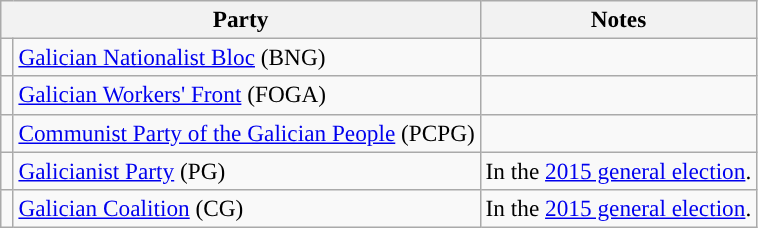<table class="wikitable" style="text-align:left; font-size:97%;">
<tr>
<th colspan="2">Party</th>
<th>Notes</th>
</tr>
<tr>
<td width="1"></td>
<td><a href='#'>Galician Nationalist Bloc</a> (BNG)</td>
<td></td>
</tr>
<tr>
<td></td>
<td><a href='#'>Galician Workers' Front</a> (FOGA)</td>
<td></td>
</tr>
<tr>
<td></td>
<td><a href='#'>Communist Party of the Galician People</a> (PCPG)</td>
<td></td>
</tr>
<tr>
<td></td>
<td><a href='#'>Galicianist Party</a> (PG)</td>
<td>In the <a href='#'>2015 general election</a>.</td>
</tr>
<tr>
<td></td>
<td><a href='#'>Galician Coalition</a> (CG)</td>
<td>In the <a href='#'>2015 general election</a>.</td>
</tr>
</table>
